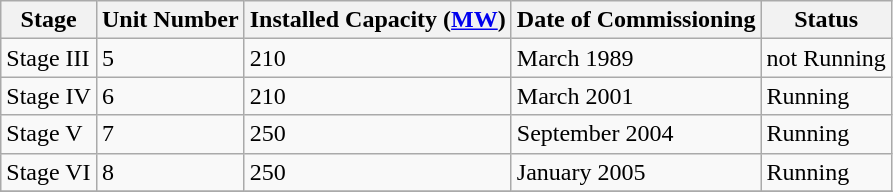<table class="sortable wikitable">
<tr>
<th>Stage</th>
<th>Unit Number</th>
<th>Installed Capacity (<a href='#'>MW</a>)</th>
<th>Date of Commissioning</th>
<th>Status</th>
</tr>
<tr>
<td>Stage III</td>
<td>5</td>
<td>210</td>
<td>March 1989</td>
<td>not Running</td>
</tr>
<tr>
<td>Stage IV</td>
<td>6</td>
<td>210</td>
<td>March 2001</td>
<td>Running</td>
</tr>
<tr>
<td>Stage V</td>
<td>7</td>
<td>250</td>
<td>September 2004</td>
<td>Running</td>
</tr>
<tr>
<td>Stage VI</td>
<td>8</td>
<td>250</td>
<td>January 2005</td>
<td>Running</td>
</tr>
<tr>
</tr>
</table>
